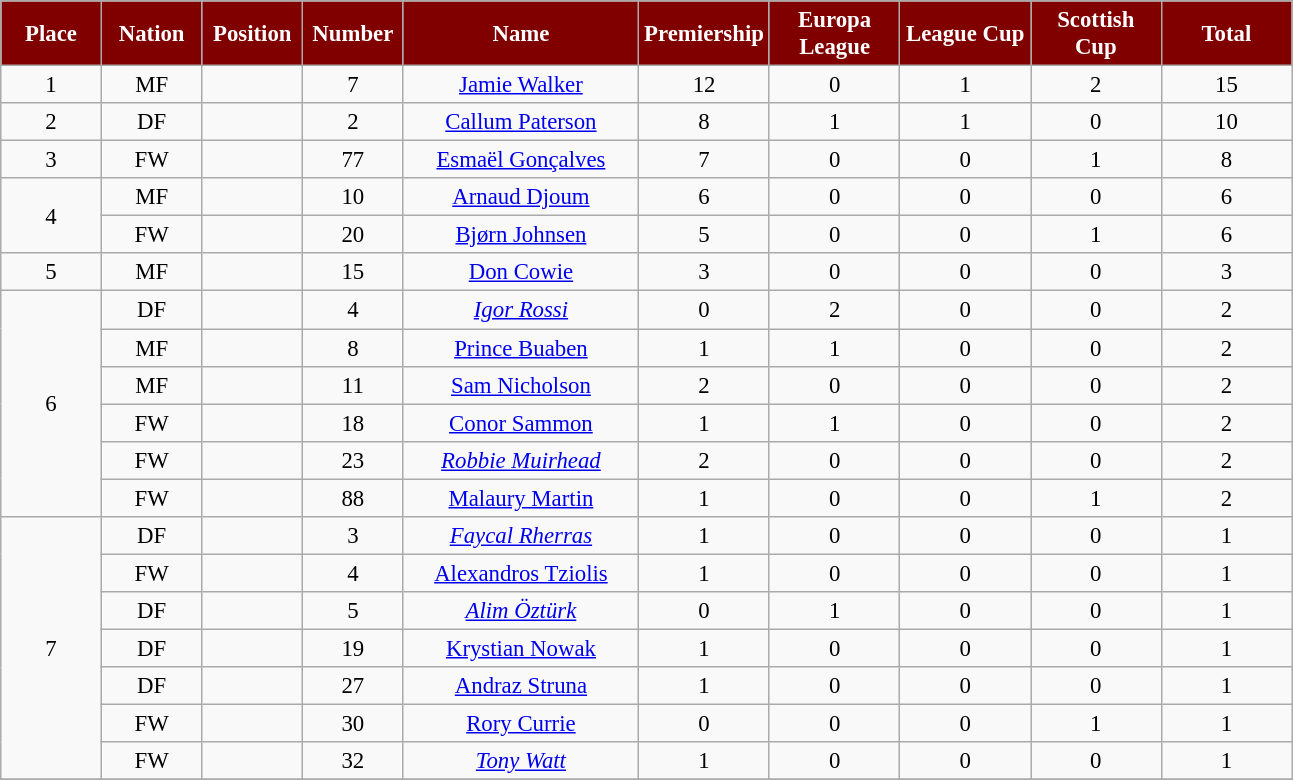<table class="wikitable" style="font-size: 95%; text-align: center;">
<tr>
<th style="background:maroon; color:white;" scope="col" width=60>Place</th>
<th style="background:maroon; color:white;" scope="col" width=60>Nation</th>
<th style="background:maroon; color:white;" scope="col" width=60>Position</th>
<th style="background:maroon; color:white;" scope="col" width=60>Number</th>
<th style="background:maroon; color:white;" scope="col" width=150>Name</th>
<th style="background:maroon; color:white;" scope="col" width=80>Premiership</th>
<th style="background:maroon; color:white;" scope="col" width=80>Europa League</th>
<th style="background:maroon; color:white;" scope="col" width=80>League Cup</th>
<th style="background:maroon; color:white;" scope="col" width=80>Scottish Cup</th>
<th style="background:maroon; color:white;" scope="col" width=80><strong>Total</strong></th>
</tr>
<tr>
<td>1</td>
<td>MF</td>
<td></td>
<td>7</td>
<td><a href='#'>Jamie Walker</a></td>
<td>12</td>
<td>0</td>
<td>1</td>
<td>2</td>
<td>15</td>
</tr>
<tr>
<td>2</td>
<td>DF</td>
<td></td>
<td>2</td>
<td><a href='#'>Callum Paterson</a></td>
<td>8</td>
<td>1</td>
<td>1</td>
<td>0</td>
<td>10</td>
</tr>
<tr>
<td>3</td>
<td>FW</td>
<td></td>
<td>77</td>
<td><a href='#'>Esmaël Gonçalves</a></td>
<td>7</td>
<td>0</td>
<td>0</td>
<td>1</td>
<td>8</td>
</tr>
<tr>
<td rowspan="2">4</td>
<td>MF</td>
<td></td>
<td>10</td>
<td><a href='#'>Arnaud Djoum</a></td>
<td>6</td>
<td>0</td>
<td>0</td>
<td>0</td>
<td>6</td>
</tr>
<tr>
<td>FW</td>
<td></td>
<td>20</td>
<td><a href='#'>Bjørn Johnsen</a></td>
<td>5</td>
<td>0</td>
<td>0</td>
<td>1</td>
<td>6</td>
</tr>
<tr>
<td>5</td>
<td>MF</td>
<td></td>
<td>15</td>
<td><a href='#'>Don Cowie</a></td>
<td>3</td>
<td>0</td>
<td>0</td>
<td>0</td>
<td>3</td>
</tr>
<tr>
<td rowspan="6">6</td>
<td>DF</td>
<td></td>
<td>4</td>
<td><em><a href='#'>Igor Rossi</a></em></td>
<td>0</td>
<td>2</td>
<td>0</td>
<td>0</td>
<td>2</td>
</tr>
<tr>
<td>MF</td>
<td></td>
<td>8</td>
<td><a href='#'>Prince Buaben</a></td>
<td>1</td>
<td>1</td>
<td>0</td>
<td>0</td>
<td>2</td>
</tr>
<tr>
<td>MF</td>
<td></td>
<td>11</td>
<td><a href='#'>Sam Nicholson</a></td>
<td>2</td>
<td>0</td>
<td>0</td>
<td>0</td>
<td>2</td>
</tr>
<tr>
<td>FW</td>
<td></td>
<td>18</td>
<td><a href='#'>Conor Sammon</a></td>
<td>1</td>
<td>1</td>
<td>0</td>
<td>0</td>
<td>2</td>
</tr>
<tr>
<td>FW</td>
<td></td>
<td>23</td>
<td><em><a href='#'>Robbie Muirhead</a></em></td>
<td>2</td>
<td>0</td>
<td>0</td>
<td>0</td>
<td>2</td>
</tr>
<tr>
<td>FW</td>
<td></td>
<td>88</td>
<td><a href='#'>Malaury Martin</a></td>
<td>1</td>
<td>0</td>
<td>0</td>
<td>1</td>
<td>2</td>
</tr>
<tr>
<td rowspan="7">7</td>
<td>DF</td>
<td></td>
<td>3</td>
<td><em><a href='#'>Faycal Rherras</a></em></td>
<td>1</td>
<td>0</td>
<td>0</td>
<td>0</td>
<td>1</td>
</tr>
<tr>
<td>FW</td>
<td></td>
<td>4</td>
<td><a href='#'>Alexandros Tziolis</a></td>
<td>1</td>
<td>0</td>
<td>0</td>
<td>0</td>
<td>1</td>
</tr>
<tr>
<td>DF</td>
<td></td>
<td>5</td>
<td><em><a href='#'>Alim Öztürk</a></em></td>
<td>0</td>
<td>1</td>
<td>0</td>
<td>0</td>
<td>1</td>
</tr>
<tr>
<td>DF</td>
<td></td>
<td>19</td>
<td><a href='#'>Krystian Nowak</a></td>
<td>1</td>
<td>0</td>
<td>0</td>
<td>0</td>
<td>1</td>
</tr>
<tr>
<td>DF</td>
<td></td>
<td>27</td>
<td><a href='#'>Andraz Struna</a></td>
<td>1</td>
<td>0</td>
<td>0</td>
<td>0</td>
<td>1</td>
</tr>
<tr>
<td>FW</td>
<td></td>
<td>30</td>
<td><a href='#'>Rory Currie</a></td>
<td>0</td>
<td>0</td>
<td>0</td>
<td>1</td>
<td>1</td>
</tr>
<tr>
<td>FW</td>
<td></td>
<td>32</td>
<td><em><a href='#'>Tony Watt</a></em></td>
<td>1</td>
<td>0</td>
<td>0</td>
<td>0</td>
<td>1</td>
</tr>
<tr>
</tr>
</table>
